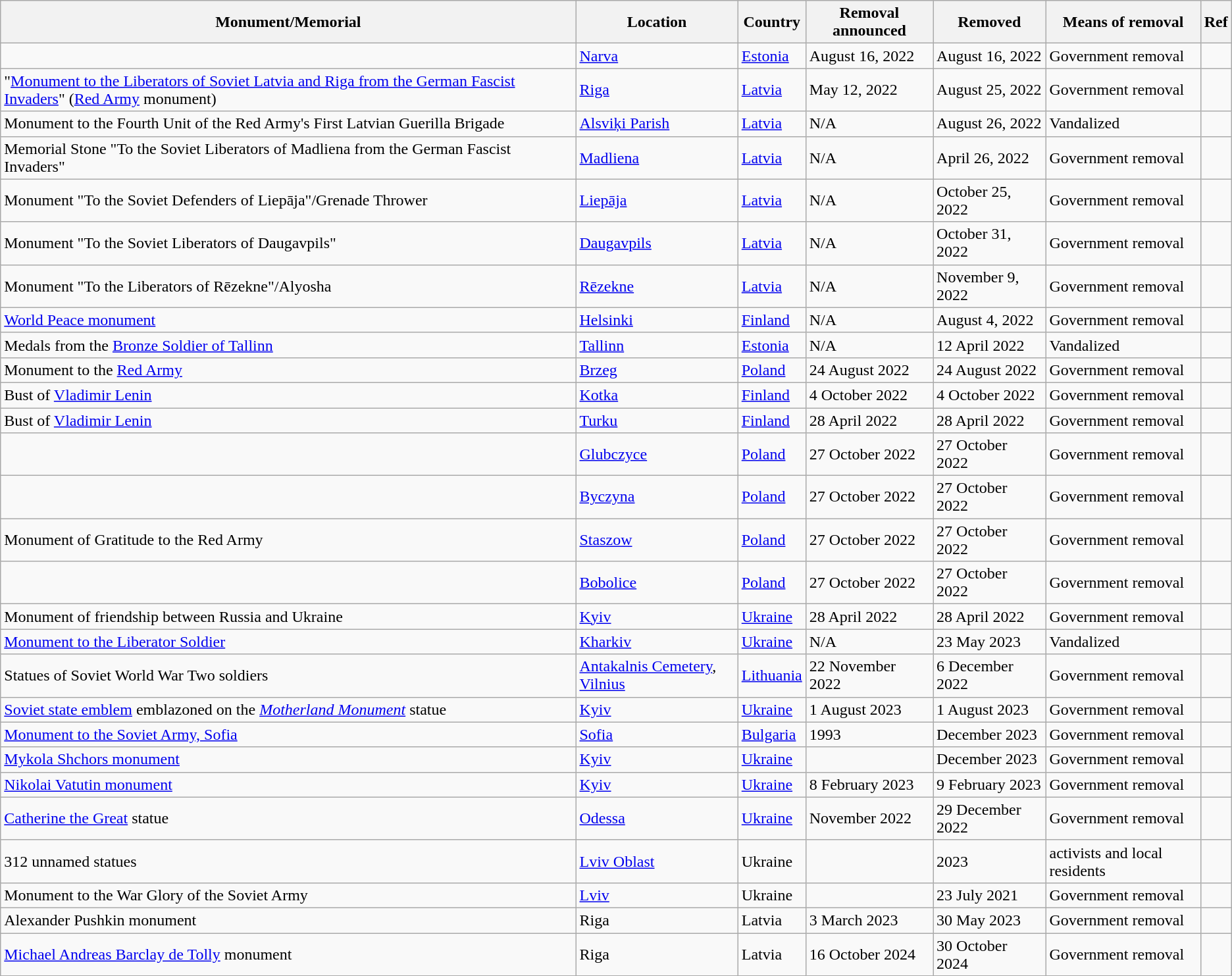<table class="wikitable sortable">
<tr>
<th>Monument/Memorial</th>
<th>Location</th>
<th>Country</th>
<th>Removal announced</th>
<th>Removed</th>
<th>Means of removal</th>
<th>Ref</th>
</tr>
<tr>
<td></td>
<td><a href='#'>Narva</a></td>
<td><a href='#'>Estonia</a></td>
<td>August 16, 2022</td>
<td>August 16, 2022</td>
<td>Government removal</td>
<td></td>
</tr>
<tr>
<td>"<a href='#'>Monument to the Liberators of Soviet Latvia and Riga from the German Fascist Invaders</a>" (<a href='#'>Red Army</a> monument)</td>
<td><a href='#'>Riga</a></td>
<td><a href='#'>Latvia</a></td>
<td>May 12, 2022</td>
<td>August 25, 2022</td>
<td>Government removal</td>
<td></td>
</tr>
<tr>
<td>Monument to the Fourth Unit of the Red Army's First Latvian Guerilla Brigade</td>
<td><a href='#'>Alsviķi Parish</a></td>
<td><a href='#'>Latvia</a></td>
<td>N/A</td>
<td>August 26, 2022</td>
<td>Vandalized</td>
<td></td>
</tr>
<tr>
<td>Memorial Stone "To the Soviet Liberators of Madliena from the German Fascist Invaders"</td>
<td><a href='#'>Madliena</a></td>
<td><a href='#'>Latvia</a></td>
<td>N/A</td>
<td>April 26, 2022</td>
<td>Government removal</td>
<td></td>
</tr>
<tr>
<td>Monument "To the Soviet Defenders of Liepāja"/Grenade Thrower</td>
<td><a href='#'>Liepāja</a></td>
<td><a href='#'>Latvia</a></td>
<td>N/A</td>
<td>October 25, 2022</td>
<td>Government removal</td>
<td></td>
</tr>
<tr>
<td>Monument "To the Soviet Liberators of Daugavpils"</td>
<td><a href='#'>Daugavpils</a></td>
<td><a href='#'>Latvia</a></td>
<td>N/A</td>
<td>October 31, 2022</td>
<td>Government removal</td>
<td></td>
</tr>
<tr>
<td>Monument "To the Liberators of Rēzekne"/Alyosha</td>
<td><a href='#'>Rēzekne</a></td>
<td><a href='#'>Latvia</a></td>
<td>N/A</td>
<td>November 9, 2022</td>
<td>Government removal</td>
<td></td>
</tr>
<tr>
<td><a href='#'>World Peace monument</a></td>
<td><a href='#'>Helsinki</a></td>
<td><a href='#'>Finland</a></td>
<td>N/A</td>
<td>August 4, 2022</td>
<td>Government removal</td>
<td></td>
</tr>
<tr>
<td>Medals from the <a href='#'>Bronze Soldier of Tallinn</a></td>
<td><a href='#'>Tallinn</a></td>
<td><a href='#'>Estonia</a></td>
<td>N/A</td>
<td>12 April 2022</td>
<td>Vandalized</td>
<td></td>
</tr>
<tr>
<td>Monument to the <a href='#'>Red Army</a></td>
<td><a href='#'>Brzeg</a></td>
<td><a href='#'>Poland</a></td>
<td>24 August 2022</td>
<td>24 August 2022</td>
<td>Government removal</td>
<td></td>
</tr>
<tr>
<td>Bust of <a href='#'>Vladimir Lenin</a></td>
<td><a href='#'>Kotka</a></td>
<td><a href='#'>Finland</a></td>
<td>4 October 2022</td>
<td>4 October 2022</td>
<td>Government removal</td>
<td></td>
</tr>
<tr>
<td>Bust of <a href='#'>Vladimir Lenin</a></td>
<td><a href='#'>Turku</a></td>
<td><a href='#'>Finland</a></td>
<td>28 April 2022</td>
<td>28 April 2022</td>
<td>Government removal</td>
<td></td>
</tr>
<tr>
<td></td>
<td><a href='#'>Glubczyce</a></td>
<td><a href='#'>Poland</a></td>
<td>27 October 2022</td>
<td>27 October 2022</td>
<td>Government removal</td>
<td></td>
</tr>
<tr>
<td></td>
<td><a href='#'>Byczyna</a></td>
<td><a href='#'>Poland</a></td>
<td>27 October 2022</td>
<td>27 October 2022</td>
<td>Government removal</td>
<td></td>
</tr>
<tr>
<td>Monument of Gratitude to the Red Army</td>
<td><a href='#'>Staszow</a></td>
<td><a href='#'>Poland</a></td>
<td>27 October 2022</td>
<td>27 October 2022</td>
<td>Government removal</td>
<td></td>
</tr>
<tr>
<td></td>
<td><a href='#'>Bobolice</a></td>
<td><a href='#'>Poland</a></td>
<td>27 October 2022</td>
<td>27 October 2022</td>
<td>Government removal</td>
<td></td>
</tr>
<tr>
<td>Monument of friendship between Russia and Ukraine</td>
<td><a href='#'>Kyiv</a></td>
<td><a href='#'>Ukraine</a></td>
<td>28 April 2022</td>
<td>28 April 2022</td>
<td>Government removal</td>
<td></td>
</tr>
<tr>
<td><a href='#'>Monument to the Liberator Soldier</a></td>
<td><a href='#'>Kharkiv</a></td>
<td><a href='#'>Ukraine</a></td>
<td>N/A</td>
<td>23 May 2023</td>
<td>Vandalized</td>
<td></td>
</tr>
<tr>
<td>Statues of Soviet World War Two soldiers</td>
<td><a href='#'>Antakalnis Cemetery</a>, <a href='#'>Vilnius</a></td>
<td><a href='#'>Lithuania</a></td>
<td>22 November 2022</td>
<td>6 December 2022</td>
<td>Government removal</td>
<td></td>
</tr>
<tr>
<td><a href='#'>Soviet state emblem</a> emblazoned on the <em><a href='#'>Motherland Monument</a></em> statue</td>
<td><a href='#'>Kyiv</a></td>
<td><a href='#'>Ukraine</a></td>
<td>1 August 2023</td>
<td>1 August 2023</td>
<td>Government removal</td>
<td></td>
</tr>
<tr>
<td><a href='#'>Monument to the Soviet Army, Sofia</a></td>
<td><a href='#'>Sofia</a></td>
<td><a href='#'>Bulgaria</a></td>
<td>1993</td>
<td>December 2023</td>
<td>Government removal</td>
<td></td>
</tr>
<tr>
<td><a href='#'>Mykola Shchors monument</a></td>
<td><a href='#'>Kyiv</a></td>
<td><a href='#'>Ukraine</a></td>
<td></td>
<td>December 2023</td>
<td>Government removal</td>
<td></td>
</tr>
<tr>
<td><a href='#'>Nikolai Vatutin monument</a></td>
<td><a href='#'>Kyiv</a></td>
<td><a href='#'>Ukraine</a></td>
<td>8 February 2023</td>
<td>9 February 2023</td>
<td>Government removal</td>
<td></td>
</tr>
<tr>
<td><a href='#'>Catherine the Great</a> statue</td>
<td><a href='#'>Odessa</a></td>
<td><a href='#'>Ukraine</a></td>
<td>November 2022</td>
<td>29 December 2022</td>
<td>Government removal</td>
<td></td>
</tr>
<tr>
<td>312 unnamed statues</td>
<td><a href='#'>Lviv Oblast</a></td>
<td>Ukraine</td>
<td></td>
<td>2023</td>
<td>activists and local residents</td>
<td></td>
</tr>
<tr>
<td>Monument to the War Glory of the Soviet Army</td>
<td><a href='#'>Lviv</a></td>
<td>Ukraine</td>
<td></td>
<td>23 July 2021</td>
<td>Government removal</td>
<td></td>
</tr>
<tr>
<td>Alexander Pushkin monument</td>
<td>Riga</td>
<td>Latvia</td>
<td>3 March 2023</td>
<td>30 May 2023</td>
<td>Government removal</td>
<td></td>
</tr>
<tr>
<td><a href='#'>Michael Andreas Barclay de Tolly</a> monument</td>
<td>Riga</td>
<td>Latvia</td>
<td>16 October 2024</td>
<td>30 October 2024</td>
<td>Government removal</td>
<td></td>
</tr>
</table>
